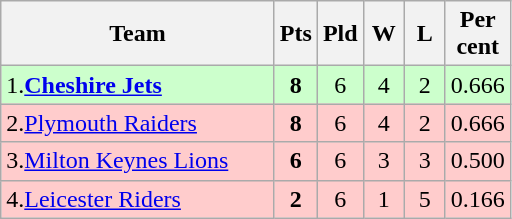<table class="wikitable" style="text-align: center;">
<tr>
<th width="175">Team</th>
<th width="20" abbr="Points">Pts</th>
<th width="20" abbr="Played">Pld</th>
<th width="20" abbr="Won">W</th>
<th width="20" abbr="Lost">L</th>
<th width="20" abbr="Percentage">Per cent</th>
</tr>
<tr style="background: #ccffcc;">
<td style="text-align:left;">1.<strong><a href='#'>Cheshire Jets</a></strong></td>
<td><strong>8</strong></td>
<td>6</td>
<td>4</td>
<td>2</td>
<td>0.666</td>
</tr>
<tr style="background: #ffcccc;">
<td style="text-align:left;">2.<a href='#'>Plymouth Raiders</a></td>
<td><strong>8</strong></td>
<td>6</td>
<td>4</td>
<td>2</td>
<td>0.666</td>
</tr>
<tr style="background: #ffcccc;">
<td style="text-align:left;">3.<a href='#'>Milton Keynes Lions</a></td>
<td><strong>6</strong></td>
<td>6</td>
<td>3</td>
<td>3</td>
<td>0.500</td>
</tr>
<tr style="background: #ffcccc;">
<td style="text-align:left;">4.<a href='#'>Leicester Riders</a></td>
<td><strong>2</strong></td>
<td>6</td>
<td>1</td>
<td>5</td>
<td>0.166</td>
</tr>
</table>
